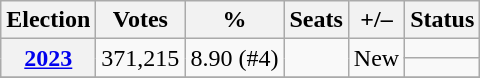<table class="wikitable" text-align:left;">
<tr>
<th>Election</th>
<th>Votes</th>
<th>%</th>
<th>Seats</th>
<th>+/–</th>
<th>Status</th>
</tr>
<tr>
<th rowspan="2"><a href='#'>2023</a></th>
<td rowspan="2">371,215</td>
<td rowspan="2">8.90 (#4)</td>
<td rowspan="2"></td>
<td rowspan="2">New</td>
<td> </td>
</tr>
<tr>
<td> </td>
</tr>
<tr>
</tr>
</table>
